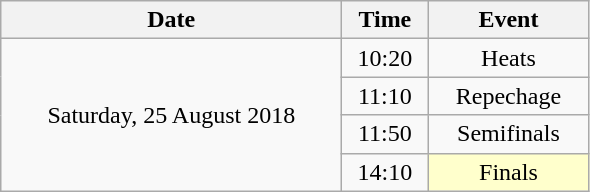<table class = "wikitable" style="text-align:center;">
<tr>
<th width=220>Date</th>
<th width=50>Time</th>
<th width=100>Event</th>
</tr>
<tr>
<td rowspan="4">Saturday, 25 August 2018</td>
<td>10:20</td>
<td>Heats</td>
</tr>
<tr>
<td>11:10</td>
<td>Repechage</td>
</tr>
<tr>
<td>11:50</td>
<td>Semifinals</td>
</tr>
<tr>
<td>14:10</td>
<td bgcolor=ffffcc>Finals</td>
</tr>
</table>
